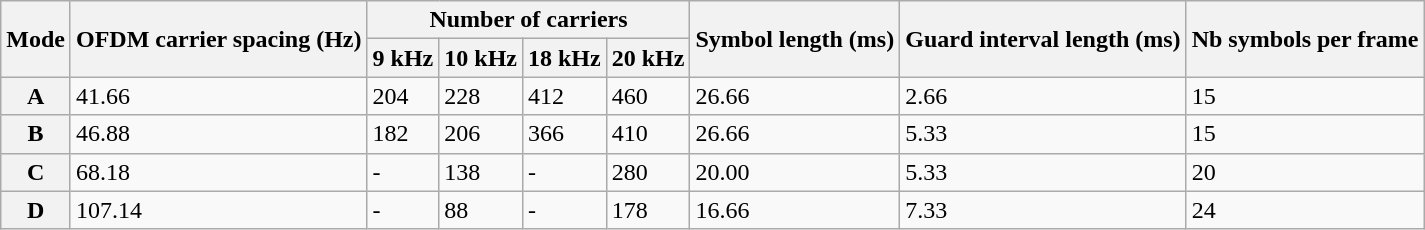<table class="wikitable">
<tr>
<th rowspan="2">Mode</th>
<th rowspan="2">OFDM carrier spacing (Hz)</th>
<th colspan="4">Number of carriers</th>
<th rowspan="2">Symbol length (ms)</th>
<th rowspan="2">Guard interval length (ms)</th>
<th rowspan="2">Nb symbols per frame</th>
</tr>
<tr>
<th>9 kHz</th>
<th>10 kHz</th>
<th>18 kHz</th>
<th>20 kHz</th>
</tr>
<tr>
<th>A</th>
<td>41.66</td>
<td>204</td>
<td>228</td>
<td>412</td>
<td>460</td>
<td>26.66</td>
<td>2.66</td>
<td>15</td>
</tr>
<tr>
<th>B</th>
<td>46.88</td>
<td>182</td>
<td>206</td>
<td>366</td>
<td>410</td>
<td>26.66</td>
<td>5.33</td>
<td>15</td>
</tr>
<tr>
<th>C</th>
<td>68.18</td>
<td>-</td>
<td>138</td>
<td>-</td>
<td>280</td>
<td>20.00</td>
<td>5.33</td>
<td>20</td>
</tr>
<tr>
<th>D</th>
<td>107.14</td>
<td>-</td>
<td>88</td>
<td>-</td>
<td>178</td>
<td>16.66</td>
<td>7.33</td>
<td>24</td>
</tr>
</table>
